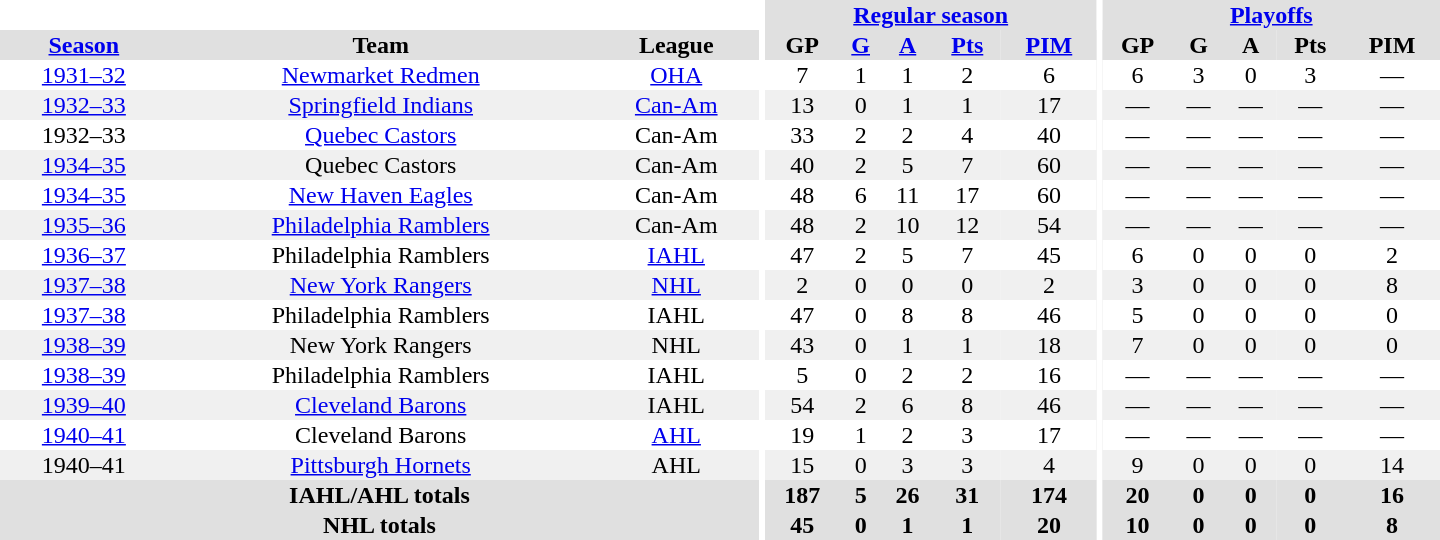<table border="0" cellpadding="1" cellspacing="0" style="text-align:center; width:60em">
<tr bgcolor="#e0e0e0">
<th colspan="3" bgcolor="#ffffff"></th>
<th rowspan="100" bgcolor="#ffffff"></th>
<th colspan="5"><a href='#'>Regular season</a></th>
<th rowspan="100" bgcolor="#ffffff"></th>
<th colspan="5"><a href='#'>Playoffs</a></th>
</tr>
<tr bgcolor="#e0e0e0">
<th><a href='#'>Season</a></th>
<th>Team</th>
<th>League</th>
<th>GP</th>
<th><a href='#'>G</a></th>
<th><a href='#'>A</a></th>
<th><a href='#'>Pts</a></th>
<th><a href='#'>PIM</a></th>
<th>GP</th>
<th>G</th>
<th>A</th>
<th>Pts</th>
<th>PIM</th>
</tr>
<tr>
<td><a href='#'>1931–32</a></td>
<td><a href='#'>Newmarket Redmen</a></td>
<td><a href='#'>OHA</a></td>
<td>7</td>
<td>1</td>
<td>1</td>
<td>2</td>
<td>6</td>
<td>6</td>
<td>3</td>
<td>0</td>
<td>3</td>
<td>—</td>
</tr>
<tr bgcolor="#f0f0f0">
<td><a href='#'>1932–33</a></td>
<td><a href='#'>Springfield Indians</a></td>
<td><a href='#'>Can-Am</a></td>
<td>13</td>
<td>0</td>
<td>1</td>
<td>1</td>
<td>17</td>
<td>—</td>
<td>—</td>
<td>—</td>
<td>—</td>
<td>—</td>
</tr>
<tr>
<td>1932–33</td>
<td><a href='#'>Quebec Castors</a></td>
<td>Can-Am</td>
<td>33</td>
<td>2</td>
<td>2</td>
<td>4</td>
<td>40</td>
<td>—</td>
<td>—</td>
<td>—</td>
<td>—</td>
<td>—</td>
</tr>
<tr bgcolor="#f0f0f0">
<td><a href='#'>1934–35</a></td>
<td>Quebec Castors</td>
<td>Can-Am</td>
<td>40</td>
<td>2</td>
<td>5</td>
<td>7</td>
<td>60</td>
<td>—</td>
<td>—</td>
<td>—</td>
<td>—</td>
<td>—</td>
</tr>
<tr>
<td><a href='#'>1934–35</a></td>
<td><a href='#'>New Haven Eagles</a></td>
<td>Can-Am</td>
<td>48</td>
<td>6</td>
<td>11</td>
<td>17</td>
<td>60</td>
<td>—</td>
<td>—</td>
<td>—</td>
<td>—</td>
<td>—</td>
</tr>
<tr bgcolor="#f0f0f0">
<td><a href='#'>1935–36</a></td>
<td><a href='#'>Philadelphia Ramblers</a></td>
<td>Can-Am</td>
<td>48</td>
<td>2</td>
<td>10</td>
<td>12</td>
<td>54</td>
<td>—</td>
<td>—</td>
<td>—</td>
<td>—</td>
<td>—</td>
</tr>
<tr>
<td><a href='#'>1936–37</a></td>
<td>Philadelphia Ramblers</td>
<td><a href='#'>IAHL</a></td>
<td>47</td>
<td>2</td>
<td>5</td>
<td>7</td>
<td>45</td>
<td>6</td>
<td>0</td>
<td>0</td>
<td>0</td>
<td>2</td>
</tr>
<tr bgcolor="#f0f0f0">
<td><a href='#'>1937–38</a></td>
<td><a href='#'>New York Rangers</a></td>
<td><a href='#'>NHL</a></td>
<td>2</td>
<td>0</td>
<td>0</td>
<td>0</td>
<td>2</td>
<td>3</td>
<td>0</td>
<td>0</td>
<td>0</td>
<td>8</td>
</tr>
<tr>
<td><a href='#'>1937–38</a></td>
<td>Philadelphia Ramblers</td>
<td>IAHL</td>
<td>47</td>
<td>0</td>
<td>8</td>
<td>8</td>
<td>46</td>
<td>5</td>
<td>0</td>
<td>0</td>
<td>0</td>
<td>0</td>
</tr>
<tr bgcolor="#f0f0f0">
<td><a href='#'>1938–39</a></td>
<td>New York Rangers</td>
<td>NHL</td>
<td>43</td>
<td>0</td>
<td>1</td>
<td>1</td>
<td>18</td>
<td>7</td>
<td>0</td>
<td>0</td>
<td>0</td>
<td>0</td>
</tr>
<tr>
<td><a href='#'>1938–39</a></td>
<td>Philadelphia Ramblers</td>
<td>IAHL</td>
<td>5</td>
<td>0</td>
<td>2</td>
<td>2</td>
<td>16</td>
<td>—</td>
<td>—</td>
<td>—</td>
<td>—</td>
<td>—</td>
</tr>
<tr bgcolor="#f0f0f0">
<td><a href='#'>1939–40</a></td>
<td><a href='#'>Cleveland Barons</a></td>
<td>IAHL</td>
<td>54</td>
<td>2</td>
<td>6</td>
<td>8</td>
<td>46</td>
<td>—</td>
<td>—</td>
<td>—</td>
<td>—</td>
<td>—</td>
</tr>
<tr>
<td><a href='#'>1940–41</a></td>
<td>Cleveland Barons</td>
<td><a href='#'>AHL</a></td>
<td>19</td>
<td>1</td>
<td>2</td>
<td>3</td>
<td>17</td>
<td>—</td>
<td>—</td>
<td>—</td>
<td>—</td>
<td>—</td>
</tr>
<tr bgcolor="#f0f0f0">
<td>1940–41</td>
<td><a href='#'>Pittsburgh Hornets</a></td>
<td>AHL</td>
<td>15</td>
<td>0</td>
<td>3</td>
<td>3</td>
<td>4</td>
<td>9</td>
<td>0</td>
<td>0</td>
<td>0</td>
<td>14</td>
</tr>
<tr bgcolor="#e0e0e0">
<th colspan="3">IAHL/AHL totals</th>
<th>187</th>
<th>5</th>
<th>26</th>
<th>31</th>
<th>174</th>
<th>20</th>
<th>0</th>
<th>0</th>
<th>0</th>
<th>16</th>
</tr>
<tr bgcolor="#e0e0e0">
<th colspan="3">NHL totals</th>
<th>45</th>
<th>0</th>
<th>1</th>
<th>1</th>
<th>20</th>
<th>10</th>
<th>0</th>
<th>0</th>
<th>0</th>
<th>8</th>
</tr>
</table>
